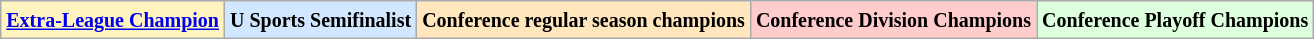<table class="wikitable">
<tr>
<td bgcolor="#FFF3BF"><small><strong><a href='#'>Extra-League Champion</a></strong></small></td>
<td bgcolor="#D0E7FF"><small><strong>U Sports Semifinalist</strong></small></td>
<td bgcolor="#FFE6BD"><small><strong>Conference regular season champions</strong></small></td>
<td bgcolor="#FFCCCC"><small><strong>Conference Division Champions</strong></small></td>
<td bgcolor="#ddffdd"><small><strong>Conference Playoff Champions</strong></small></td>
</tr>
</table>
